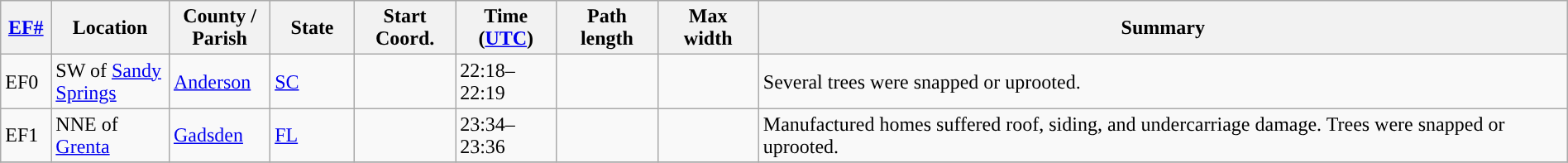<table class="wikitable sortable" style="width:100%;">
<tr>
<th scope="col"  style="width:3%; text-align:center;"><a href='#'>EF#</a></th>
<th scope="col"  style="width:7%; text-align:center;" class="unsortable">Location</th>
<th scope="col"  style="width:6%; text-align:center;" class="unsortable">County / Parish</th>
<th scope="col"  style="width:5%; text-align:center;">State</th>
<th scope="col"  style="width:6%; text-align:center;">Start Coord.</th>
<th scope="col"  style="width:6%; text-align:center;">Time (<a href='#'>UTC</a>)</th>
<th scope="col"  style="width:6%; text-align:center;">Path length</th>
<th scope="col"  style="width:6%; text-align:center;">Max width</th>
<th scope="col" class="unsortable" style="width:48%; text-align:center;">Summary</th>
</tr>
<tr>
<td>EF0</td>
<td>SW of <a href='#'>Sandy Springs</a></td>
<td><a href='#'>Anderson</a></td>
<td><a href='#'>SC</a></td>
<td></td>
<td>22:18–22:19</td>
<td></td>
<td></td>
<td>Several trees were snapped or uprooted.</td>
</tr>
<tr>
<td>EF1</td>
<td>NNE of <a href='#'>Grenta</a></td>
<td><a href='#'>Gadsden</a></td>
<td><a href='#'>FL</a></td>
<td></td>
<td>23:34–23:36</td>
<td></td>
<td></td>
<td>Manufactured homes suffered roof, siding, and undercarriage damage. Trees were snapped or uprooted.</td>
</tr>
<tr>
</tr>
</table>
